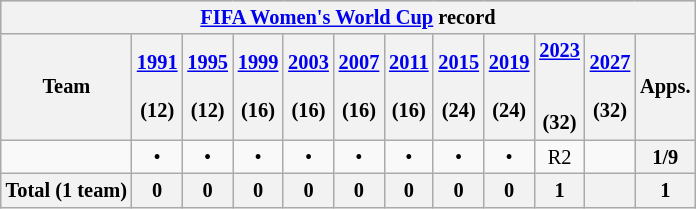<table class="wikitable" style="text-align:center; font-size:85%">
<tr style="background:#ccc;">
<th colspan=12><a href='#'>FIFA Women's World Cup</a> record</th>
</tr>
<tr>
<th>Team</th>
<th><a href='#'>1991</a><br><br>(12)</th>
<th><a href='#'>1995</a><br><br>(12)</th>
<th><a href='#'>1999</a><br><br>(16)</th>
<th><a href='#'>2003</a><br><br>(16)</th>
<th><a href='#'>2007</a><br><br>(16)</th>
<th><a href='#'>2011</a><br><br>(16)</th>
<th><a href='#'>2015</a><br><br>(24)</th>
<th><a href='#'>2019</a><br><br>(24)</th>
<th><a href='#'>2023</a><br><br><br>(32)</th>
<th><a href='#'>2027</a><br><br>(32)</th>
<th>Apps.</th>
</tr>
<tr>
<td align=left></td>
<td>•</td>
<td>•</td>
<td>•</td>
<td>•</td>
<td>•</td>
<td>•</td>
<td>•</td>
<td>•</td>
<td>R2<br></td>
<td></td>
<th>1/9</th>
</tr>
<tr>
<th align=left>Total (1 team)</th>
<th>0</th>
<th>0</th>
<th>0</th>
<th>0</th>
<th>0</th>
<th>0</th>
<th>0</th>
<th>0</th>
<th>1</th>
<th></th>
<th>1</th>
</tr>
</table>
